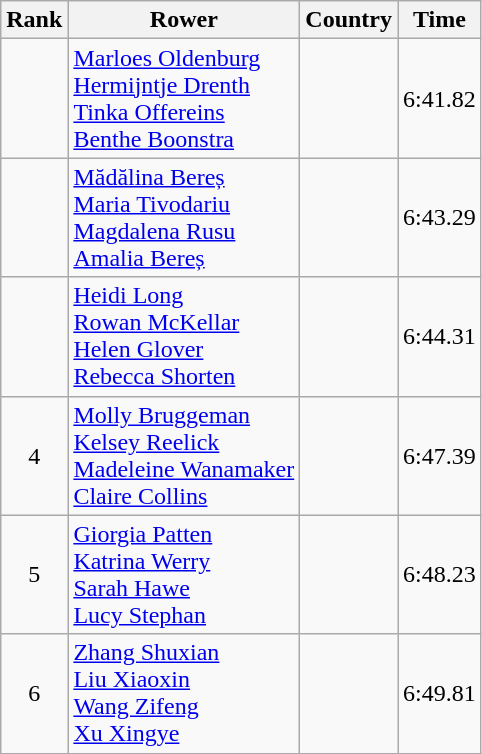<table class="wikitable" style="text-align:center">
<tr>
<th>Rank</th>
<th>Rower</th>
<th>Country</th>
<th>Time</th>
</tr>
<tr>
<td></td>
<td align="left"><a href='#'>Marloes Oldenburg</a><br><a href='#'>Hermijntje Drenth</a><br><a href='#'>Tinka Offereins</a><br><a href='#'>Benthe Boonstra</a></td>
<td align="left"></td>
<td>6:41.82</td>
</tr>
<tr>
<td></td>
<td align="left"><a href='#'>Mădălina Bereș</a><br><a href='#'>Maria Tivodariu</a><br><a href='#'>Magdalena Rusu</a><br><a href='#'>Amalia Bereș</a></td>
<td align="left"></td>
<td>6:43.29</td>
</tr>
<tr>
<td></td>
<td align="left"><a href='#'>Heidi Long</a><br><a href='#'>Rowan McKellar</a><br><a href='#'>Helen Glover</a><br><a href='#'>Rebecca Shorten</a></td>
<td align="left"></td>
<td>6:44.31</td>
</tr>
<tr>
<td>4</td>
<td align="left"><a href='#'>Molly Bruggeman</a><br><a href='#'>Kelsey Reelick</a><br><a href='#'>Madeleine Wanamaker</a><br><a href='#'>Claire Collins</a></td>
<td align="left"></td>
<td>6:47.39</td>
</tr>
<tr>
<td>5</td>
<td align="left"><a href='#'>Giorgia Patten</a><br><a href='#'>Katrina Werry</a><br><a href='#'>Sarah Hawe</a><br><a href='#'>Lucy Stephan</a></td>
<td align="left"></td>
<td>6:48.23</td>
</tr>
<tr>
<td>6</td>
<td align="left"><a href='#'>Zhang Shuxian</a><br><a href='#'>Liu Xiaoxin</a><br><a href='#'>Wang Zifeng</a><br><a href='#'>Xu Xingye</a></td>
<td align="left"></td>
<td>6:49.81</td>
</tr>
</table>
